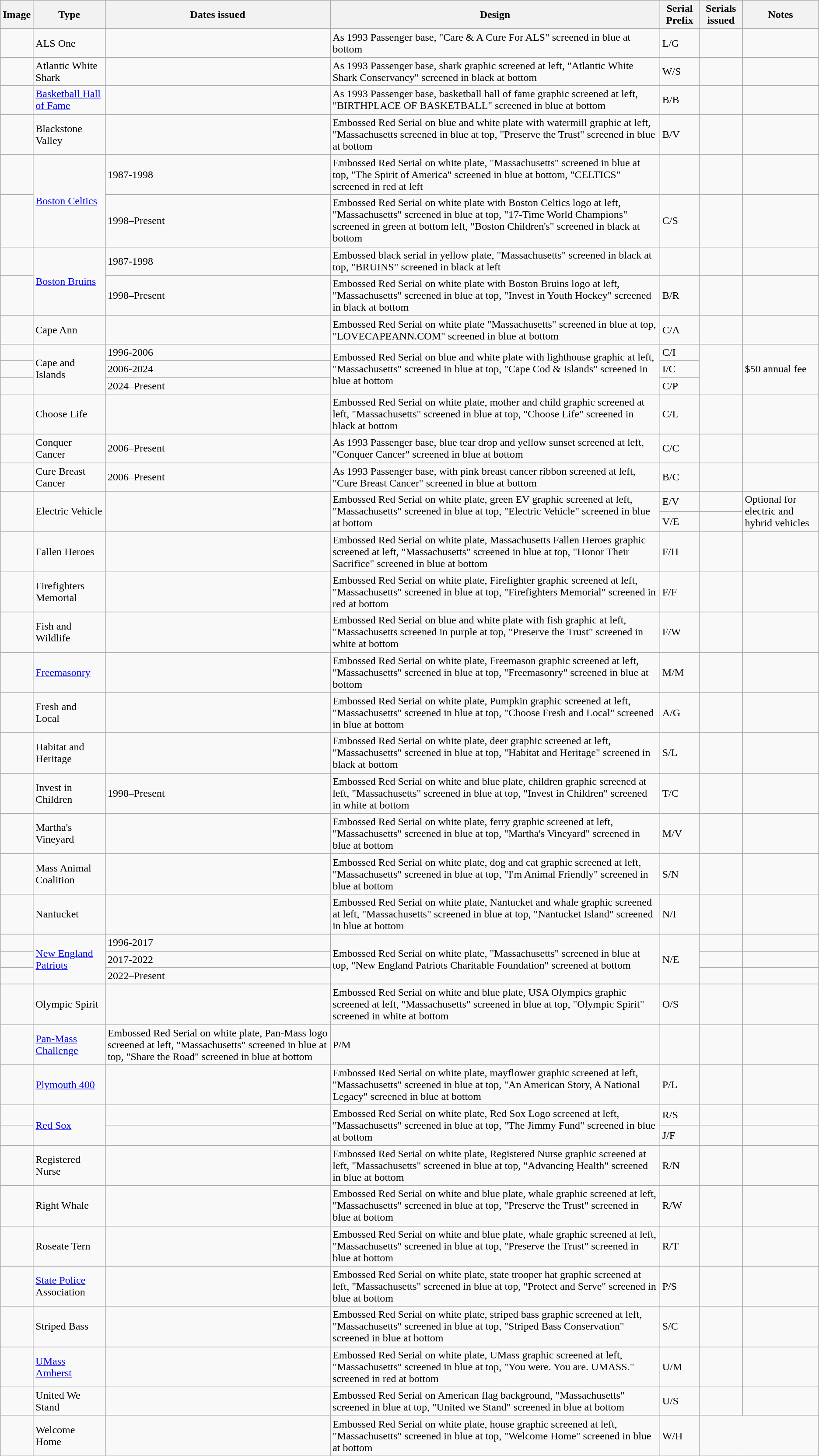<table class="wikitable">
<tr>
<th>Image</th>
<th>Type</th>
<th>Dates issued</th>
<th>Design</th>
<th>Serial Prefix</th>
<th>Serials issued</th>
<th>Notes</th>
</tr>
<tr>
<td></td>
<td>ALS One</td>
<td></td>
<td>As 1993 Passenger base,  "Care & A Cure For ALS" screened in blue at bottom</td>
<td>L/G</td>
<td></td>
<td></td>
</tr>
<tr>
<td></td>
<td>Atlantic White Shark</td>
<td></td>
<td>As 1993 Passenger base,  shark graphic screened at left, "Atlantic White Shark Conservancy" screened in black at bottom</td>
<td>W/S</td>
<td></td>
<td></td>
</tr>
<tr>
<td></td>
<td><a href='#'>Basketball Hall of Fame</a></td>
<td></td>
<td>As 1993 Passenger base, basketball hall of fame graphic screened at left, "BIRTHPLACE OF BASKETBALL" screened in blue at bottom</td>
<td>B/B</td>
<td></td>
<td></td>
</tr>
<tr>
<td></td>
<td>Blackstone Valley</td>
<td></td>
<td>Embossed Red Serial on blue and white plate with watermill graphic at left, "Massachusetts screened in blue at top, "Preserve the Trust" screened in blue at bottom</td>
<td>B/V</td>
<td></td>
<td></td>
</tr>
<tr>
<td></td>
<td rowspan="2"><a href='#'>Boston Celtics</a></td>
<td>1987-1998</td>
<td>Embossed Red Serial on white plate, "Massachusetts" screened in blue at top, "The Spirit of America" screened in blue at bottom, "CELTICS" screened in red at left</td>
<td></td>
<td></td>
<td></td>
</tr>
<tr>
<td></td>
<td>1998–Present</td>
<td>Embossed Red Serial on white plate with Boston Celtics logo at left, "Massachusetts" screened in blue at top, "17-Time World Champions" screened in green at bottom left, "Boston Children's" screened in black at bottom</td>
<td>C/S</td>
<td></td>
<td></td>
</tr>
<tr>
<td></td>
<td rowspan="2"><a href='#'>Boston Bruins</a></td>
<td>1987-1998</td>
<td>Embossed black serial in yellow plate, "Massachusetts" screened in black at top, "BRUINS" screened in black at left</td>
<td></td>
<td></td>
<td></td>
</tr>
<tr>
<td></td>
<td>1998–Present</td>
<td>Embossed Red Serial on white plate with Boston Bruins logo at left, "Massachusetts" screened in blue at top, "Invest in Youth Hockey" screened in black at bottom</td>
<td>B/R</td>
<td></td>
<td></td>
</tr>
<tr>
<td></td>
<td>Cape Ann</td>
<td></td>
<td>Embossed Red Serial on white plate "Massachusetts" screened in blue at top, "LOVECAPEANN.COM" screened in blue at bottom</td>
<td>C/A</td>
<td></td>
<td></td>
</tr>
<tr>
<td></td>
<td rowspan="3">Cape and Islands</td>
<td>1996-2006</td>
<td rowspan="3">Embossed Red Serial on blue and white plate with lighthouse graphic at left, "Massachusetts" screened in blue at top, "Cape Cod & Islands" screened in blue at bottom</td>
<td>C/I</td>
<td rowspan="3"></td>
<td rowspan="3">$50 annual fee</td>
</tr>
<tr>
<td></td>
<td>2006-2024</td>
<td>I/C</td>
</tr>
<tr>
<td></td>
<td>2024–Present</td>
<td>C/P</td>
</tr>
<tr>
<td></td>
<td>Choose Life</td>
<td></td>
<td>Embossed Red Serial on white plate, mother and child graphic screened at left, "Massachusetts" screened in blue at top, "Choose Life" screened in black at bottom</td>
<td>C/L</td>
<td></td>
<td></td>
</tr>
<tr>
<td></td>
<td>Conquer Cancer</td>
<td>2006–Present</td>
<td>As 1993 Passenger base, blue tear drop and yellow sunset screened at left, "Conquer Cancer" screened in blue at bottom</td>
<td>C/C</td>
<td></td>
<td></td>
</tr>
<tr>
<td></td>
<td>Cure Breast Cancer</td>
<td>2006–Present</td>
<td>As 1993 Passenger base, with pink breast cancer ribbon screened at left, "Cure Breast Cancer" screened in blue at bottom</td>
<td>B/C</td>
<td></td>
<td></td>
</tr>
<tr>
</tr>
<tr>
<td rowspan="2"></td>
<td rowspan="2">Electric Vehicle</td>
<td rowspan="2"></td>
<td rowspan="2">Embossed Red Serial on white plate, green EV graphic screened at left, "Massachusetts" screened in blue at top, "Electric Vehicle" screened in blue at bottom</td>
<td>E/V</td>
<td></td>
<td rowspan="2">Optional for electric and hybrid vehicles</td>
</tr>
<tr>
<td>V/E</td>
<td></td>
</tr>
<tr>
<td></td>
<td>Fallen Heroes</td>
<td></td>
<td>Embossed Red Serial on white plate, Massachusetts Fallen Heroes graphic screened at left, "Massachusetts" screened in blue at top, "Honor Their Sacrifice" screened in blue at bottom</td>
<td>F/H</td>
<td></td>
<td></td>
</tr>
<tr>
<td></td>
<td>Firefighters Memorial</td>
<td></td>
<td>Embossed Red Serial on white plate, Firefighter graphic screened at left, "Massachusetts" screened in blue at top, "Firefighters Memorial" screened in red at bottom</td>
<td>F/F</td>
<td></td>
<td></td>
</tr>
<tr>
<td></td>
<td>Fish and Wildlife</td>
<td></td>
<td>Embossed Red Serial on blue and white plate with fish graphic at left, "Massachusetts screened in purple at top, "Preserve the Trust" screened in white at bottom</td>
<td>F/W</td>
<td></td>
<td></td>
</tr>
<tr>
<td></td>
<td><a href='#'>Freemasonry</a></td>
<td></td>
<td>Embossed Red Serial on white plate, Freemason graphic screened at left, "Massachusetts" screened in blue at top, "Freemasonry" screened in blue at bottom</td>
<td>M/M</td>
<td></td>
<td></td>
</tr>
<tr>
<td></td>
<td>Fresh and Local</td>
<td></td>
<td>Embossed Red Serial on white plate, Pumpkin graphic screened at left, "Massachusetts" screened in blue at top, "Choose Fresh and Local" screened in blue at bottom</td>
<td>A/G</td>
<td></td>
<td></td>
</tr>
<tr>
<td></td>
<td>Habitat and Heritage</td>
<td></td>
<td>Embossed Red Serial on white plate, deer graphic screened at left, "Massachusetts" screened in blue at top, "Habitat and Heritage" screened in black at bottom</td>
<td>S/L</td>
<td></td>
<td></td>
</tr>
<tr>
<td></td>
<td>Invest in Children</td>
<td>1998–Present</td>
<td>Embossed Red Serial on white and blue plate, children graphic screened at left, "Massachusetts" screened in blue at top, "Invest in Children" screened in white at bottom</td>
<td>T/C</td>
<td></td>
<td></td>
</tr>
<tr>
<td></td>
<td>Martha's Vineyard</td>
<td></td>
<td>Embossed Red Serial on white plate, ferry graphic screened at left, "Massachusetts" screened in blue at top, "Martha's Vineyard" screened in blue at bottom</td>
<td>M/V</td>
<td></td>
<td></td>
</tr>
<tr>
<td></td>
<td>Mass Animal Coalition</td>
<td></td>
<td>Embossed Red Serial on white plate, dog and cat graphic screened at left, "Massachusetts" screened in blue at top, "I'm Animal Friendly" screened in blue at bottom</td>
<td>S/N</td>
<td></td>
<td></td>
</tr>
<tr>
<td></td>
<td>Nantucket</td>
<td></td>
<td>Embossed Red Serial on white plate, Nantucket and whale graphic screened at left, "Massachusetts" screened in blue at top, "Nantucket Island" screened in blue at bottom</td>
<td>N/I</td>
<td></td>
<td></td>
</tr>
<tr>
<td></td>
<td rowspan="3"><a href='#'>New England Patriots</a></td>
<td>1996-2017</td>
<td rowspan="3">Embossed Red Serial on white plate, "Massachusetts" screened in blue at top, "New England Patriots Charitable Foundation" screened at bottom</td>
<td rowspan="3">N/E</td>
<td></td>
<td></td>
</tr>
<tr>
<td></td>
<td>2017-2022</td>
<td></td>
<td></td>
</tr>
<tr>
<td></td>
<td>2022–Present</td>
<td></td>
<td></td>
</tr>
<tr>
<td></td>
<td>Olympic Spirit</td>
<td></td>
<td>Embossed Red Serial on white and blue plate, USA Olympics graphic screened at left, "Massachusetts" screened in blue at top, "Olympic Spirit" screened in white at bottom</td>
<td>O/S</td>
<td></td>
<td></td>
</tr>
<tr>
<td></td>
<td><a href='#'>Pan-Mass Challenge</a></td>
<td>Embossed Red Serial on white plate, Pan-Mass logo screened at left, "Massachusetts" screened in blue at top, "Share the Road" screened in blue at bottom</td>
<td>P/M</td>
<td></td>
<td></td>
</tr>
<tr>
<td></td>
<td><a href='#'>Plymouth 400</a></td>
<td></td>
<td>Embossed Red Serial on white plate, mayflower graphic screened at left, "Massachusetts" screened in blue at top, "An American Story, A National Legacy" screened in blue at bottom</td>
<td>P/L</td>
<td></td>
<td></td>
</tr>
<tr>
<td></td>
<td rowspan="2"><a href='#'>Red Sox</a></td>
<td></td>
<td rowspan="2">Embossed Red Serial on white plate, Red Sox Logo screened at left, "Massachusetts" screened in blue at top, "The Jimmy Fund" screened in blue at bottom</td>
<td>R/S</td>
<td></td>
<td></td>
</tr>
<tr>
<td></td>
<td></td>
<td>J/F</td>
<td></td>
<td></td>
</tr>
<tr>
<td></td>
<td>Registered Nurse</td>
<td></td>
<td>Embossed Red Serial on white plate, Registered Nurse graphic screened at left, "Massachusetts" screened in blue at top, "Advancing Health" screened in blue at bottom</td>
<td>R/N</td>
<td></td>
<td></td>
</tr>
<tr>
<td></td>
<td>Right Whale</td>
<td></td>
<td>Embossed Red Serial on white and blue plate, whale graphic screened at left, "Massachusetts" screened in blue at top, "Preserve the Trust" screened in blue at bottom</td>
<td>R/W</td>
<td></td>
<td></td>
</tr>
<tr>
<td></td>
<td>Roseate Tern</td>
<td></td>
<td>Embossed Red Serial on white and blue plate, whale graphic screened at left, "Massachusetts" screened in blue at top, "Preserve the Trust" screened in blue at bottom</td>
<td>R/T</td>
<td></td>
<td></td>
</tr>
<tr>
<td></td>
<td><a href='#'>State Police</a> Association</td>
<td></td>
<td>Embossed Red Serial on white plate, state trooper hat graphic screened at left, "Massachusetts" screened in blue at top, "Protect and Serve" screened in blue at bottom</td>
<td>P/S</td>
<td></td>
<td></td>
</tr>
<tr>
<td></td>
<td>Striped Bass</td>
<td></td>
<td>Embossed Red Serial on white plate, striped bass graphic screened at left, "Massachusetts" screened in blue at top, "Striped Bass Conservation" screened in blue at bottom</td>
<td>S/C</td>
<td></td>
<td></td>
</tr>
<tr>
<td></td>
<td><a href='#'>UMass Amherst</a></td>
<td></td>
<td>Embossed Red Serial on white plate, UMass graphic screened at left, "Massachusetts" screened in blue at top, "You were. You are. UMASS." screened in red at bottom</td>
<td>U/M</td>
<td></td>
<td></td>
</tr>
<tr>
<td></td>
<td>United We Stand</td>
<td></td>
<td>Embossed Red Serial on American flag background,  "Massachusetts" screened in blue at top, "United we Stand" screened in blue at bottom</td>
<td>U/S</td>
<td></td>
<td></td>
</tr>
<tr>
<td></td>
<td>Welcome Home</td>
<td></td>
<td>Embossed Red Serial on white plate, house graphic screened at left, "Massachusetts" screened in blue at top, "Welcome Home" screened in blue at bottom</td>
<td>W/H</td>
</tr>
</table>
